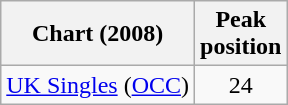<table class="wikitable">
<tr>
<th>Chart (2008)</th>
<th>Peak<br>position</th>
</tr>
<tr>
<td align="left"><a href='#'>UK Singles</a> (<a href='#'>OCC</a>)</td>
<td align="center">24</td>
</tr>
</table>
